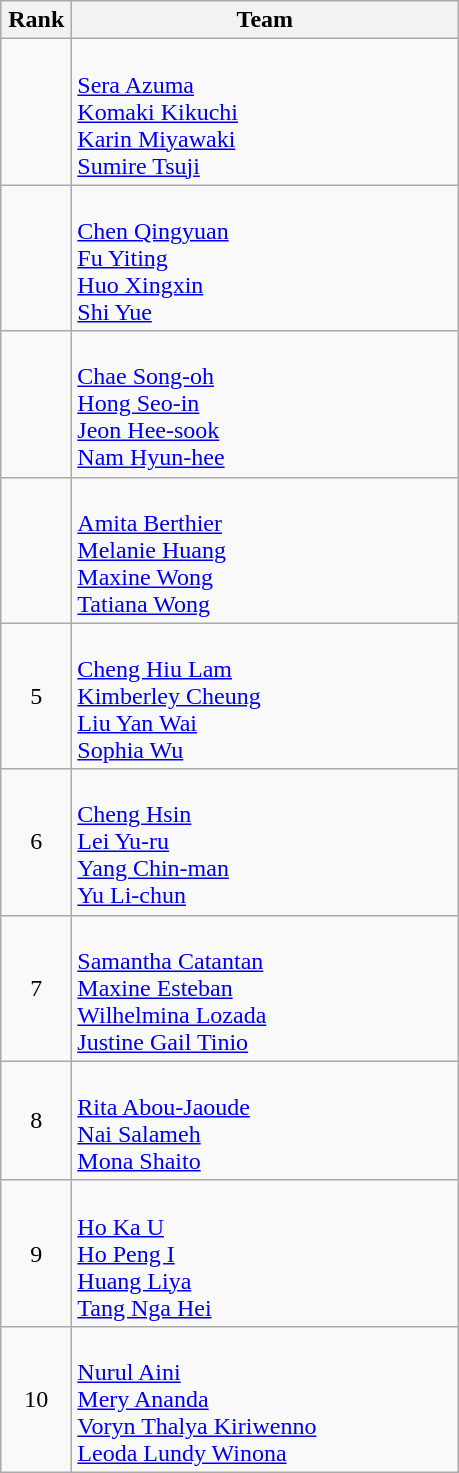<table class="wikitable" style="text-align: center;">
<tr>
<th width=40>Rank</th>
<th width=250>Team</th>
</tr>
<tr>
<td></td>
<td align=left><br><a href='#'>Sera Azuma</a><br><a href='#'>Komaki Kikuchi</a><br><a href='#'>Karin Miyawaki</a><br><a href='#'>Sumire Tsuji</a></td>
</tr>
<tr>
<td></td>
<td align=left><br><a href='#'>Chen Qingyuan</a><br><a href='#'>Fu Yiting</a><br><a href='#'>Huo Xingxin</a><br><a href='#'>Shi Yue</a></td>
</tr>
<tr>
<td></td>
<td align=left><br><a href='#'>Chae Song-oh</a><br><a href='#'>Hong Seo-in</a><br><a href='#'>Jeon Hee-sook</a><br><a href='#'>Nam Hyun-hee</a></td>
</tr>
<tr>
<td></td>
<td align=left><br><a href='#'>Amita Berthier</a><br><a href='#'>Melanie Huang</a><br><a href='#'>Maxine Wong</a><br><a href='#'>Tatiana Wong</a></td>
</tr>
<tr>
<td>5</td>
<td align=left><br><a href='#'>Cheng Hiu Lam</a><br><a href='#'>Kimberley Cheung</a><br><a href='#'>Liu Yan Wai</a><br><a href='#'>Sophia Wu</a></td>
</tr>
<tr>
<td>6</td>
<td align=left><br><a href='#'>Cheng Hsin</a><br><a href='#'>Lei Yu-ru</a><br><a href='#'>Yang Chin-man</a><br><a href='#'>Yu Li-chun</a></td>
</tr>
<tr>
<td>7</td>
<td align=left><br><a href='#'>Samantha Catantan</a><br><a href='#'>Maxine Esteban</a><br><a href='#'>Wilhelmina Lozada</a><br><a href='#'>Justine Gail Tinio</a></td>
</tr>
<tr>
<td>8</td>
<td align=left><br><a href='#'>Rita Abou-Jaoude</a><br><a href='#'>Nai Salameh</a><br><a href='#'>Mona Shaito</a></td>
</tr>
<tr>
<td>9</td>
<td align=left><br><a href='#'>Ho Ka U</a><br><a href='#'>Ho Peng I</a><br><a href='#'>Huang Liya</a><br><a href='#'>Tang Nga Hei</a></td>
</tr>
<tr>
<td>10</td>
<td align=left><br><a href='#'>Nurul Aini</a><br><a href='#'>Mery Ananda</a><br><a href='#'>Voryn Thalya Kiriwenno</a><br><a href='#'>Leoda Lundy Winona</a></td>
</tr>
</table>
